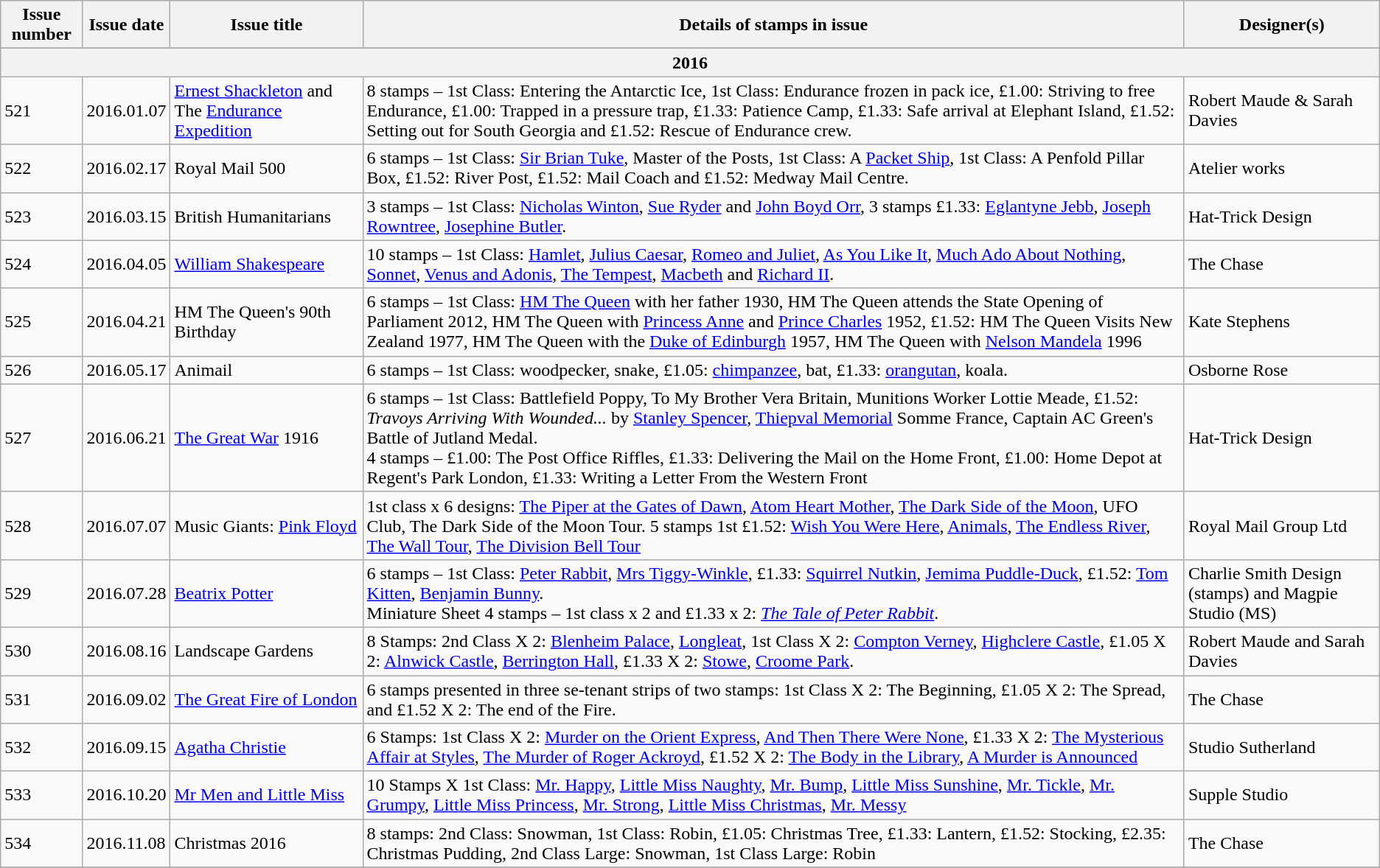<table class="wikitable">
<tr>
<th>Issue number</th>
<th>Issue date</th>
<th>Issue title</th>
<th>Details of stamps in issue</th>
<th>Designer(s)</th>
</tr>
<tr>
</tr>
<tr>
</tr>
<tr>
<th colspan=5>2016</th>
</tr>
<tr>
<td>521</td>
<td>2016.01.07</td>
<td><a href='#'>Ernest Shackleton</a> and The <a href='#'>Endurance Expedition</a></td>
<td>8 stamps – 1st Class: Entering the Antarctic Ice, 1st Class: Endurance frozen in pack ice, £1.00: Striving to free Endurance, £1.00: Trapped in a pressure trap, £1.33: Patience Camp, £1.33: Safe arrival at Elephant Island, £1.52: Setting out for South Georgia and £1.52: Rescue of Endurance crew.</td>
<td>Robert Maude & Sarah Davies</td>
</tr>
<tr>
<td>522</td>
<td>2016.02.17</td>
<td>Royal Mail 500</td>
<td>6 stamps – 1st Class: <a href='#'>Sir Brian Tuke</a>, Master of the Posts, 1st Class: A <a href='#'>Packet Ship</a>, 1st Class: A Penfold Pillar Box, £1.52: River Post, £1.52: Mail Coach and £1.52: Medway Mail Centre.</td>
<td>Atelier works</td>
</tr>
<tr>
<td>523</td>
<td>2016.03.15</td>
<td>British Humanitarians</td>
<td>3 stamps – 1st Class: <a href='#'>Nicholas Winton</a>, <a href='#'>Sue Ryder</a> and <a href='#'>John Boyd Orr</a>, 3 stamps £1.33: <a href='#'>Eglantyne Jebb</a>, <a href='#'>Joseph Rowntree</a>, <a href='#'>Josephine Butler</a>.</td>
<td>Hat-Trick Design</td>
</tr>
<tr>
<td>524</td>
<td>2016.04.05</td>
<td><a href='#'>William Shakespeare</a></td>
<td>10 stamps – 1st Class: <a href='#'>Hamlet</a>, <a href='#'>Julius Caesar</a>, <a href='#'>Romeo and Juliet</a>, <a href='#'>As You Like It</a>, <a href='#'>Much Ado About Nothing</a>, <a href='#'>Sonnet</a>, <a href='#'>Venus and Adonis</a>, <a href='#'>The Tempest</a>, <a href='#'>Macbeth</a> and <a href='#'>Richard II</a>.</td>
<td>The Chase</td>
</tr>
<tr>
<td>525</td>
<td>2016.04.21</td>
<td>HM The Queen's 90th Birthday</td>
<td>6 stamps – 1st Class: <a href='#'>HM The Queen</a> with her father 1930, HM The Queen attends the State Opening of Parliament 2012, HM The Queen with <a href='#'>Princess Anne</a> and <a href='#'>Prince Charles</a> 1952, £1.52: HM The Queen Visits New Zealand 1977, HM The Queen with the <a href='#'>Duke of Edinburgh</a> 1957, HM The Queen with <a href='#'>Nelson Mandela</a> 1996</td>
<td>Kate Stephens</td>
</tr>
<tr>
<td>526</td>
<td>2016.05.17</td>
<td>Animail</td>
<td>6 stamps – 1st Class: woodpecker, snake, £1.05: <a href='#'>chimpanzee</a>, bat, £1.33: <a href='#'>orangutan</a>, koala.</td>
<td>Osborne Rose</td>
</tr>
<tr>
<td>527</td>
<td>2016.06.21</td>
<td><a href='#'>The Great War</a> 1916</td>
<td>6 stamps – 1st Class: Battlefield Poppy, To My Brother Vera Britain, Munitions Worker Lottie Meade, £1.52: <em>Travoys Arriving With Wounded...</em> by <a href='#'>Stanley Spencer</a>, <a href='#'>Thiepval Memorial</a> Somme France, Captain AC Green's Battle of Jutland Medal.<br>4 stamps – £1.00: The Post Office Riffles, £1.33: Delivering the Mail on the Home Front, £1.00: Home Depot at Regent's Park London, £1.33: Writing a Letter From the Western Front</td>
<td>Hat-Trick Design</td>
</tr>
<tr>
<td>528</td>
<td>2016.07.07</td>
<td>Music Giants: <a href='#'>Pink Floyd</a></td>
<td>1st class x 6 designs: <a href='#'>The Piper at the Gates of Dawn</a>, <a href='#'>Atom Heart Mother</a>, <a href='#'>The Dark Side of the Moon</a>, UFO Club, The Dark Side of the Moon Tour. 5 stamps 1st £1.52: <a href='#'>Wish You Were Here</a>, <a href='#'>Animals</a>, <a href='#'>The Endless River</a>, <a href='#'>The Wall Tour</a>, <a href='#'>The Division Bell Tour</a></td>
<td>Royal Mail Group Ltd</td>
</tr>
<tr>
<td>529</td>
<td>2016.07.28</td>
<td><a href='#'>Beatrix Potter</a></td>
<td>6 stamps – 1st Class: <a href='#'>Peter Rabbit</a>, <a href='#'>Mrs Tiggy-Winkle</a>, £1.33: <a href='#'>Squirrel Nutkin</a>, <a href='#'>Jemima Puddle-Duck</a>, £1.52: <a href='#'>Tom Kitten</a>, <a href='#'>Benjamin Bunny</a>.<br>Miniature Sheet 4 stamps – 1st class x 2 and £1.33 x 2: <em><a href='#'>The Tale of Peter Rabbit</a></em>.</td>
<td>Charlie Smith Design (stamps) and Magpie Studio (MS)</td>
</tr>
<tr>
<td>530</td>
<td>2016.08.16</td>
<td>Landscape Gardens</td>
<td>8 Stamps: 2nd Class X 2: <a href='#'>Blenheim Palace</a>, <a href='#'>Longleat</a>, 1st Class X 2: <a href='#'>Compton Verney</a>, <a href='#'>Highclere Castle</a>, £1.05 X 2: <a href='#'>Alnwick Castle</a>, <a href='#'>Berrington Hall</a>, £1.33 X 2: <a href='#'>Stowe</a>, <a href='#'>Croome Park</a>.</td>
<td>Robert Maude and Sarah Davies</td>
</tr>
<tr>
<td>531</td>
<td>2016.09.02</td>
<td><a href='#'>The Great Fire of London</a></td>
<td>6 stamps presented in three se-tenant strips of two stamps: 1st Class X 2: The Beginning, £1.05 X 2: The Spread, and £1.52 X 2: The end of the Fire.</td>
<td>The Chase</td>
</tr>
<tr>
<td>532</td>
<td>2016.09.15</td>
<td><a href='#'>Agatha Christie</a></td>
<td>6 Stamps: 1st Class X 2: <a href='#'>Murder on the Orient Express</a>, <a href='#'>And Then There Were None</a>, £1.33 X 2: <a href='#'>The Mysterious Affair at Styles</a>, <a href='#'>The Murder of Roger Ackroyd</a>, £1.52 X 2: <a href='#'>The Body in the Library</a>, <a href='#'>A Murder is Announced</a></td>
<td>Studio Sutherland</td>
</tr>
<tr>
<td>533</td>
<td>2016.10.20</td>
<td><a href='#'>Mr Men and Little Miss</a></td>
<td>10 Stamps X 1st Class: <a href='#'>Mr. Happy</a>, <a href='#'>Little Miss Naughty</a>, <a href='#'>Mr. Bump</a>, <a href='#'>Little Miss Sunshine</a>, <a href='#'>Mr. Tickle</a>, <a href='#'>Mr. Grumpy</a>, <a href='#'>Little Miss Princess</a>, <a href='#'>Mr. Strong</a>, <a href='#'>Little Miss Christmas</a>, <a href='#'>Mr. Messy</a></td>
<td>Supple Studio</td>
</tr>
<tr>
<td>534</td>
<td>2016.11.08</td>
<td>Christmas 2016</td>
<td>8 stamps: 2nd Class: Snowman, 1st Class: Robin, £1.05: Christmas Tree, £1.33: Lantern, £1.52: Stocking, £2.35: Christmas Pudding, 2nd Class Large: Snowman, 1st Class Large: Robin</td>
<td>The Chase</td>
</tr>
<tr>
</tr>
</table>
